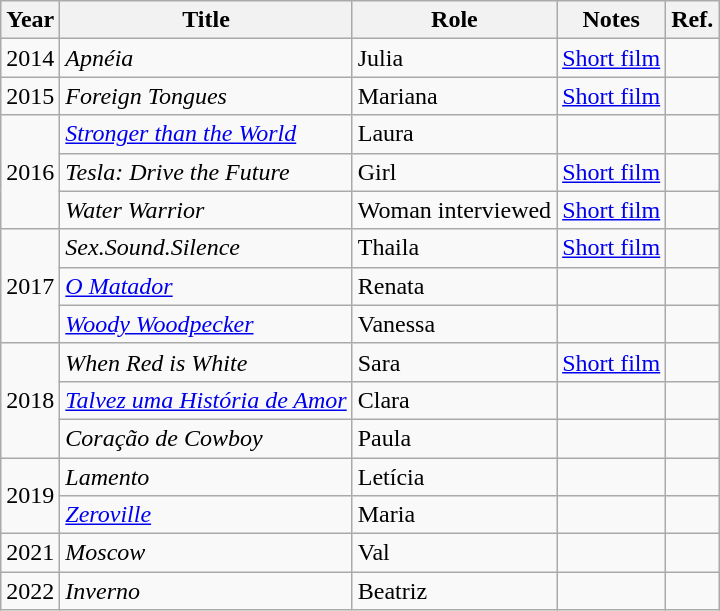<table class="wikitable">
<tr>
<th>Year</th>
<th>Title</th>
<th>Role</th>
<th>Notes</th>
<th>Ref.</th>
</tr>
<tr>
<td>2014</td>
<td><em>Apnéia</em></td>
<td>Julia</td>
<td><a href='#'>Short film</a></td>
<td></td>
</tr>
<tr>
<td>2015</td>
<td><em>Foreign Tongues</em></td>
<td>Mariana</td>
<td><a href='#'>Short film</a></td>
<td></td>
</tr>
<tr>
<td rowspan=3>2016</td>
<td><em><a href='#'>Stronger than the World</a></em></td>
<td>Laura</td>
<td></td>
<td></td>
</tr>
<tr>
<td><em>Tesla: Drive the Future</em></td>
<td>Girl</td>
<td><a href='#'>Short film</a></td>
<td></td>
</tr>
<tr>
<td><em>Water Warrior</em></td>
<td>Woman interviewed</td>
<td><a href='#'>Short film</a></td>
<td></td>
</tr>
<tr>
<td rowspan=3>2017</td>
<td><em>Sex.Sound.Silence</em></td>
<td>Thaila</td>
<td><a href='#'>Short film</a></td>
<td></td>
</tr>
<tr>
<td><em><a href='#'>O Matador</a></em></td>
<td>Renata</td>
<td></td>
<td></td>
</tr>
<tr>
<td><em><a href='#'>Woody Woodpecker</a></em></td>
<td>Vanessa</td>
<td></td>
<td></td>
</tr>
<tr>
<td rowspan="3">2018</td>
<td><em>When Red is White</em></td>
<td>Sara</td>
<td><a href='#'>Short film</a></td>
<td></td>
</tr>
<tr>
<td><em><a href='#'>Talvez uma História de Amor</a></em></td>
<td>Clara</td>
<td></td>
<td></td>
</tr>
<tr>
<td><em>Coração de Cowboy</em></td>
<td>Paula</td>
<td></td>
<td></td>
</tr>
<tr>
<td rowspan="2">2019</td>
<td><em>Lamento</em></td>
<td>Letícia</td>
<td></td>
<td></td>
</tr>
<tr>
<td><em><a href='#'>Zeroville</a></em></td>
<td>Maria</td>
<td></td>
<td></td>
</tr>
<tr>
<td>2021</td>
<td><em>Moscow</em></td>
<td>Val</td>
<td></td>
<td></td>
</tr>
<tr>
<td>2022</td>
<td><em>Inverno</em></td>
<td>Beatriz</td>
<td></td>
<td></td>
</tr>
</table>
